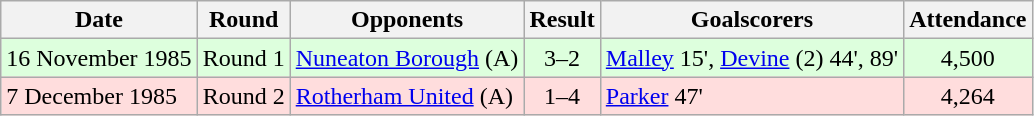<table class="wikitable">
<tr>
<th>Date</th>
<th>Round</th>
<th>Opponents</th>
<th>Result</th>
<th>Goalscorers</th>
<th>Attendance</th>
</tr>
<tr bgcolor="#ddffdd">
<td>16 November 1985</td>
<td>Round 1</td>
<td><a href='#'>Nuneaton Borough</a> (A)</td>
<td align="center">3–2</td>
<td><a href='#'>Malley</a> 15', <a href='#'>Devine</a> (2) 44', 89'</td>
<td align="center">4,500</td>
</tr>
<tr bgcolor="#ffdddd">
<td>7 December 1985</td>
<td>Round 2</td>
<td><a href='#'>Rotherham United</a> (A)</td>
<td align="center">1–4</td>
<td><a href='#'>Parker</a> 47'</td>
<td align="center">4,264</td>
</tr>
</table>
